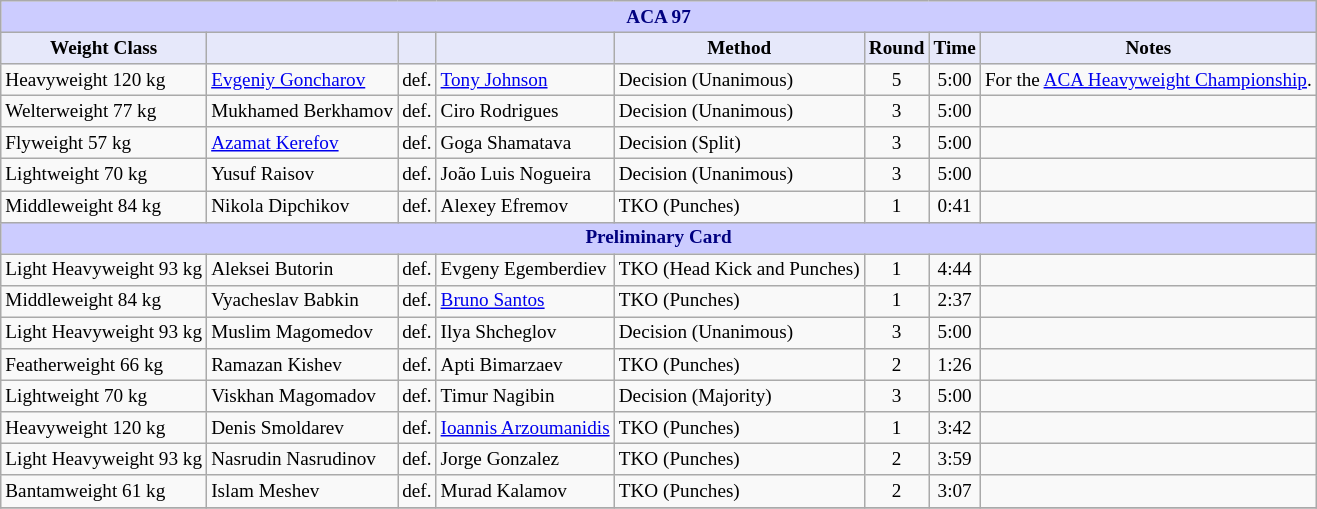<table class="wikitable" style="font-size: 80%;">
<tr>
<th colspan="8" style="background-color: #ccf; color: #000080; text-align: center;"><strong>ACA 97</strong></th>
</tr>
<tr>
<th colspan="1" style="background-color: #E6E8FA; color: #000000; text-align: center;">Weight Class</th>
<th colspan="1" style="background-color: #E6E8FA; color: #000000; text-align: center;"></th>
<th colspan="1" style="background-color: #E6E8FA; color: #000000; text-align: center;"></th>
<th colspan="1" style="background-color: #E6E8FA; color: #000000; text-align: center;"></th>
<th colspan="1" style="background-color: #E6E8FA; color: #000000; text-align: center;">Method</th>
<th colspan="1" style="background-color: #E6E8FA; color: #000000; text-align: center;">Round</th>
<th colspan="1" style="background-color: #E6E8FA; color: #000000; text-align: center;">Time</th>
<th colspan="1" style="background-color: #E6E8FA; color: #000000; text-align: center;">Notes</th>
</tr>
<tr>
<td>Heavyweight 120 kg</td>
<td> <a href='#'>Evgeniy Goncharov</a></td>
<td>def.</td>
<td> <a href='#'>Tony Johnson</a></td>
<td>Decision (Unanimous)</td>
<td align=center>5</td>
<td align=center>5:00</td>
<td>For the <a href='#'>ACA Heavyweight Championship</a>.</td>
</tr>
<tr>
<td>Welterweight 77 kg</td>
<td> Mukhamed Berkhamov</td>
<td>def.</td>
<td> Ciro Rodrigues</td>
<td>Decision (Unanimous)</td>
<td align=center>3</td>
<td align=center>5:00</td>
<td></td>
</tr>
<tr>
<td>Flyweight 57 kg</td>
<td> <a href='#'>Azamat Kerefov</a></td>
<td>def.</td>
<td> Goga Shamatava</td>
<td>Decision (Split)</td>
<td align=center>3</td>
<td align=center>5:00</td>
<td></td>
</tr>
<tr>
<td>Lightweight 70 kg</td>
<td> Yusuf Raisov</td>
<td>def.</td>
<td> João Luis Nogueira</td>
<td>Decision (Unanimous)</td>
<td align=center>3</td>
<td align=center>5:00</td>
<td></td>
</tr>
<tr>
<td>Middleweight 84 kg</td>
<td> Nikola Dipchikov</td>
<td>def.</td>
<td> Alexey Efremov</td>
<td>TKO (Punches)</td>
<td align=center>1</td>
<td align=center>0:41</td>
<td></td>
</tr>
<tr>
<th colspan="8" style="background-color: #ccf; color: #000080; text-align: center;"><strong>Preliminary Card</strong></th>
</tr>
<tr>
<td>Light Heavyweight 93 kg</td>
<td> Aleksei Butorin</td>
<td>def.</td>
<td> Evgeny Egemberdiev</td>
<td>TKO (Head Kick and Punches)</td>
<td align=center>1</td>
<td align=center>4:44</td>
<td></td>
</tr>
<tr>
<td>Middleweight 84 kg</td>
<td> Vyacheslav Babkin</td>
<td>def.</td>
<td> <a href='#'>Bruno Santos</a></td>
<td>TKO (Punches)</td>
<td align=center>1</td>
<td align=center>2:37</td>
<td></td>
</tr>
<tr>
<td>Light Heavyweight 93 kg</td>
<td> Muslim Magomedov</td>
<td>def.</td>
<td> Ilya Shcheglov</td>
<td>Decision (Unanimous)</td>
<td align=center>3</td>
<td align=center>5:00</td>
<td></td>
</tr>
<tr>
<td>Featherweight 66 kg</td>
<td> Ramazan Kishev</td>
<td>def.</td>
<td> Apti Bimarzaev</td>
<td>TKO (Punches)</td>
<td align=center>2</td>
<td align=center>1:26</td>
<td></td>
</tr>
<tr>
<td>Lightweight 70 kg</td>
<td> Viskhan Magomadov</td>
<td>def.</td>
<td> Timur Nagibin</td>
<td>Decision (Majority)</td>
<td align=center>3</td>
<td align=center>5:00</td>
<td></td>
</tr>
<tr>
<td>Heavyweight 120 kg</td>
<td> Denis Smoldarev</td>
<td>def.</td>
<td> <a href='#'>Ioannis Arzoumanidis</a></td>
<td>TKO (Punches)</td>
<td align=center>1</td>
<td align=center>3:42</td>
<td></td>
</tr>
<tr>
<td>Light Heavyweight 93 kg</td>
<td> Nasrudin Nasrudinov</td>
<td>def.</td>
<td> Jorge Gonzalez</td>
<td>TKO (Punches)</td>
<td align=center>2</td>
<td align=center>3:59</td>
<td></td>
</tr>
<tr>
<td>Bantamweight 61 kg</td>
<td> Islam Meshev</td>
<td>def.</td>
<td> Murad Kalamov</td>
<td>TKO (Punches)</td>
<td align=center>2</td>
<td align=center>3:07</td>
<td></td>
</tr>
<tr>
</tr>
</table>
